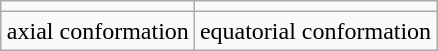<table class="wikitable" style="margin:1em auto; text-align:center;">
<tr>
<td></td>
<td></td>
</tr>
<tr>
<td>axial conformation</td>
<td>equatorial conformation</td>
</tr>
</table>
